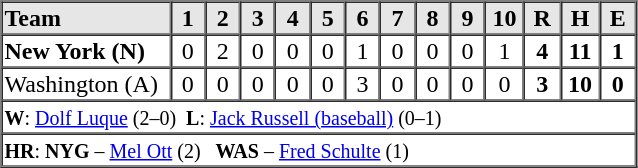<table border=1 cellspacing=0 width=425 style="margin-left:3em;">
<tr style="text-align:center; background-color:#e6e6e6;">
<th align=left width=125>Team</th>
<th width=25>1</th>
<th width=25>2</th>
<th width=25>3</th>
<th width=25>4</th>
<th width=25>5</th>
<th width=25>6</th>
<th width=25>7</th>
<th width=25>8</th>
<th width=25>9</th>
<th width=25>10</th>
<th width=25>R</th>
<th width=25>H</th>
<th width=25>E</th>
</tr>
<tr style="text-align:center;">
<td align=left><strong>New York (N)</strong></td>
<td>0</td>
<td>2</td>
<td>0</td>
<td>0</td>
<td>0</td>
<td>1</td>
<td>0</td>
<td>0</td>
<td>0</td>
<td>1</td>
<td><strong>4</strong></td>
<td><strong>11</strong></td>
<td><strong>1</strong></td>
</tr>
<tr style="text-align:center;">
<td align=left>Washington (A)</td>
<td>0</td>
<td>0</td>
<td>0</td>
<td>0</td>
<td>0</td>
<td>3</td>
<td>0</td>
<td>0</td>
<td>0</td>
<td>0</td>
<td><strong>3</strong></td>
<td><strong>10</strong></td>
<td><strong>0</strong></td>
</tr>
<tr style="text-align:left;">
<td colspan=14><small><strong>W</strong>: <a href='#'>Dolf Luque</a> (2–0)  <strong>L</strong>: <a href='#'>Jack Russell (baseball)</a> (0–1)</small></td>
</tr>
<tr style="text-align:left;">
<td colspan=14><small><strong>HR</strong>: <strong>NYG</strong> –  <a href='#'>Mel Ott</a> (2)   <strong>WAS</strong> – <a href='#'>Fred Schulte</a> (1) </small></td>
</tr>
</table>
